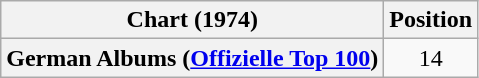<table class="wikitable plainrowheaders" style="text-align:center">
<tr>
<th scope="col">Chart (1974)</th>
<th scope="col">Position</th>
</tr>
<tr>
<th scope="row">German Albums (<a href='#'>Offizielle Top 100</a>)</th>
<td>14</td>
</tr>
</table>
